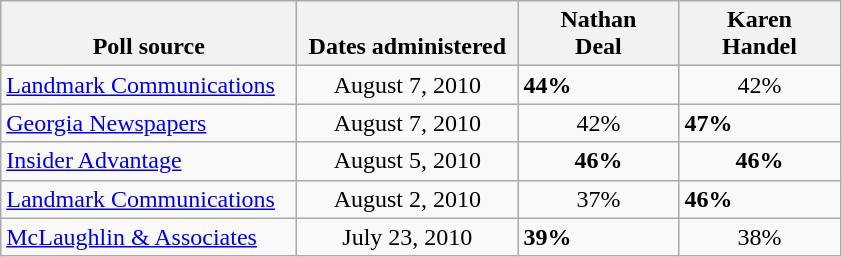<table class="wikitable">
<tr valign=bottom>
<th style="width:190px;">Poll source</th>
<th style="width:140px;">Dates administered</th>
<th style="width:100px;">Nathan<br>Deal</th>
<th style="width:100px;">Karen<br>Handel</th>
</tr>
<tr>
<td><a href='#'>Landmark Communications</a></td>
<td align=center>August 7, 2010</td>
<td><strong>44%</strong></td>
<td align=center>42%</td>
</tr>
<tr>
<td><a href='#'>Georgia Newspapers</a></td>
<td align=center>August 7, 2010</td>
<td align=center>42%</td>
<td><strong>47%</strong></td>
</tr>
<tr>
<td><a href='#'>Insider Advantage</a></td>
<td align=center>August 5, 2010</td>
<td align=center><strong>46%</strong></td>
<td align=center><strong>46%</strong></td>
</tr>
<tr>
<td><a href='#'>Landmark Communications</a></td>
<td align=center>August 2, 2010</td>
<td align=center>37%</td>
<td><strong>46%</strong></td>
</tr>
<tr>
<td><a href='#'>McLaughlin & Associates</a></td>
<td align=center>July 23, 2010</td>
<td><strong>39%</strong></td>
<td align=center>38%</td>
</tr>
</table>
